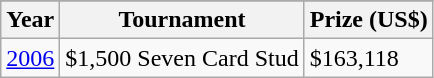<table class="wikitable" border="1">
<tr>
</tr>
<tr>
<th>Year</th>
<th>Tournament</th>
<th>Prize (US$)</th>
</tr>
<tr>
<td><a href='#'>2006</a></td>
<td>$1,500 Seven Card Stud</td>
<td>$163,118</td>
</tr>
</table>
